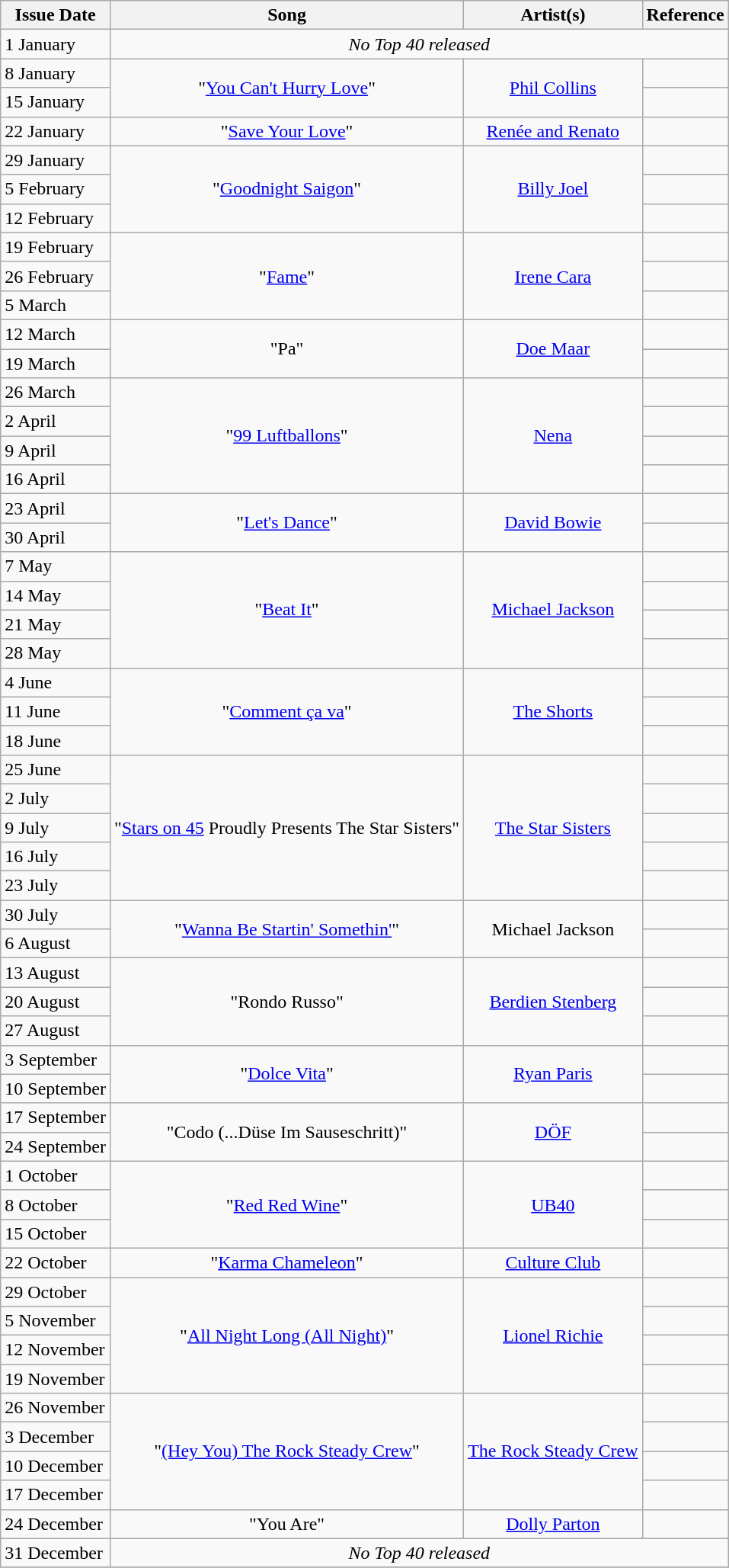<table class="wikitable">
<tr>
<th align="center">Issue Date</th>
<th align="center">Song</th>
<th align="center">Artist(s)</th>
<th align="center">Reference</th>
</tr>
<tr>
<td align="left">1 January</td>
<td align="center" colspan="3"><em>No Top 40 released</em></td>
</tr>
<tr>
<td align="left">8 January</td>
<td align="center" rowspan="2">"<a href='#'>You Can't Hurry Love</a>"</td>
<td align="center" rowspan="2"><a href='#'>Phil Collins</a></td>
<td align="center"></td>
</tr>
<tr>
<td align="left">15 January</td>
<td align="center"></td>
</tr>
<tr>
<td align="left">22 January</td>
<td align="center">"<a href='#'>Save Your Love</a>"</td>
<td align="center"><a href='#'>Renée and Renato</a></td>
<td align="center"></td>
</tr>
<tr>
<td align="left">29 January</td>
<td align="center" rowspan="3">"<a href='#'>Goodnight Saigon</a>"</td>
<td align="center" rowspan="3"><a href='#'>Billy Joel</a></td>
<td align="center"></td>
</tr>
<tr>
<td align="left">5 February</td>
<td align="center"></td>
</tr>
<tr>
<td align="left">12 February</td>
<td align="center"></td>
</tr>
<tr>
<td align="left">19 February</td>
<td align="center" rowspan="3">"<a href='#'>Fame</a>"</td>
<td align="center" rowspan="3"><a href='#'>Irene Cara</a></td>
<td align="center"></td>
</tr>
<tr>
<td align="left">26 February</td>
<td align="center"></td>
</tr>
<tr>
<td align="left">5 March</td>
<td align="center"></td>
</tr>
<tr>
<td align="left">12 March</td>
<td align="center" rowspan="2">"Pa"</td>
<td align="center" rowspan="2"><a href='#'>Doe Maar</a></td>
<td align="center"></td>
</tr>
<tr>
<td align="left">19 March</td>
<td align="center"></td>
</tr>
<tr>
<td align="left">26 March</td>
<td align="center" rowspan="4">"<a href='#'>99 Luftballons</a>"</td>
<td align="center" rowspan="4"><a href='#'>Nena</a></td>
<td align="center"></td>
</tr>
<tr>
<td align="left">2 April</td>
<td align="center"></td>
</tr>
<tr>
<td align="left">9 April</td>
<td align="center"></td>
</tr>
<tr>
<td align="left">16 April</td>
<td align="center"></td>
</tr>
<tr>
<td align="left">23 April</td>
<td align="center" rowspan="2">"<a href='#'>Let's Dance</a>"</td>
<td align="center" rowspan="2"><a href='#'>David Bowie</a></td>
<td align="center"></td>
</tr>
<tr>
<td align="left">30 April</td>
<td align="center"></td>
</tr>
<tr>
<td align="left">7 May</td>
<td align="center" rowspan="4">"<a href='#'>Beat It</a>"</td>
<td align="center" rowspan="4"><a href='#'>Michael Jackson</a></td>
<td align="center"></td>
</tr>
<tr>
<td align="left">14 May</td>
<td align="center"></td>
</tr>
<tr>
<td align="left">21 May</td>
<td align="center"></td>
</tr>
<tr>
<td align="left">28 May</td>
<td align="center"></td>
</tr>
<tr>
<td align="left">4 June</td>
<td align="center" rowspan="3">"<a href='#'>Comment ça va</a>"</td>
<td align="center" rowspan="3"><a href='#'>The Shorts</a></td>
<td align="center"></td>
</tr>
<tr>
<td align="left">11 June</td>
<td align="center"></td>
</tr>
<tr>
<td align="left">18 June</td>
<td align="center"></td>
</tr>
<tr>
<td align="left">25 June</td>
<td align="center" rowspan="5">"<a href='#'>Stars on 45</a> Proudly Presents The Star Sisters"</td>
<td align="center" rowspan="5"><a href='#'>The Star Sisters</a></td>
<td align="center"></td>
</tr>
<tr>
<td align="left">2 July</td>
<td align="center"></td>
</tr>
<tr>
<td align="left">9 July</td>
<td align="center"></td>
</tr>
<tr>
<td align="left">16 July</td>
<td align="center"></td>
</tr>
<tr>
<td align="left">23 July</td>
<td align="center"></td>
</tr>
<tr>
<td align="left">30 July</td>
<td align="center" rowspan="2">"<a href='#'>Wanna Be Startin' Somethin'</a>"</td>
<td align="center" rowspan="2">Michael Jackson</td>
<td align="center"></td>
</tr>
<tr>
<td align="left">6 August</td>
<td align="center"></td>
</tr>
<tr>
<td align="left">13 August</td>
<td align="center" rowspan="3">"Rondo Russo"</td>
<td align="center" rowspan="3"><a href='#'>Berdien Stenberg</a></td>
<td align="center"></td>
</tr>
<tr>
<td align="left">20 August</td>
<td align="center"></td>
</tr>
<tr>
<td align="left">27 August</td>
<td align="center"></td>
</tr>
<tr>
<td align="left">3 September</td>
<td align="center" rowspan="2">"<a href='#'>Dolce Vita</a>"</td>
<td align="center" rowspan="2"><a href='#'>Ryan Paris</a></td>
<td align="center"></td>
</tr>
<tr>
<td align="left">10 September</td>
<td align="center"></td>
</tr>
<tr>
<td align="left">17 September</td>
<td align="center" rowspan="2">"Codo (...Düse Im Sauseschritt)"</td>
<td align="center" rowspan="2"><a href='#'>DÖF</a></td>
<td align="center"></td>
</tr>
<tr>
<td align="left">24 September</td>
<td align="center"></td>
</tr>
<tr>
<td align="left">1 October</td>
<td align="center" rowspan="3">"<a href='#'>Red Red Wine</a>"</td>
<td align="center" rowspan="3"><a href='#'>UB40</a></td>
<td align="center"></td>
</tr>
<tr>
<td align="left">8 October</td>
<td align="center"></td>
</tr>
<tr>
<td align="left">15 October</td>
<td align="center"></td>
</tr>
<tr>
<td align="left">22 October</td>
<td align="center">"<a href='#'>Karma Chameleon</a>"</td>
<td align="center"><a href='#'>Culture Club</a></td>
<td align="center"></td>
</tr>
<tr>
<td align="left">29 October</td>
<td align="center" rowspan="4">"<a href='#'>All Night Long (All Night)</a>"</td>
<td align="center" rowspan="4"><a href='#'>Lionel Richie</a></td>
<td align="center"></td>
</tr>
<tr>
<td align="left">5 November</td>
<td align="center"></td>
</tr>
<tr>
<td align="left">12 November</td>
<td align="center"></td>
</tr>
<tr>
<td align="left">19 November</td>
<td align="center"></td>
</tr>
<tr>
<td align="left">26 November</td>
<td align="center" rowspan="4">"<a href='#'>(Hey You) The Rock Steady Crew</a>"</td>
<td align="center" rowspan="4"><a href='#'>The Rock Steady Crew</a></td>
<td align="center"></td>
</tr>
<tr>
<td align="left">3 December</td>
<td align="center"></td>
</tr>
<tr>
<td align="left">10 December</td>
<td align="center"></td>
</tr>
<tr>
<td align="left">17 December</td>
<td align="center"></td>
</tr>
<tr>
<td align="left">24 December</td>
<td align="center">"You Are"</td>
<td align="center"><a href='#'>Dolly Parton</a></td>
<td align="center"></td>
</tr>
<tr>
<td align="left">31 December</td>
<td align="center" colspan="3"><em>No Top 40 released</em></td>
</tr>
<tr>
</tr>
</table>
